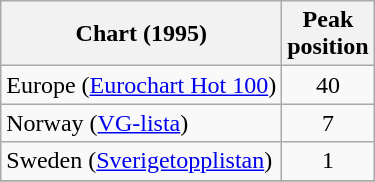<table class="wikitable sortable">
<tr>
<th>Chart (1995)</th>
<th>Peak<br>position</th>
</tr>
<tr>
<td>Europe (<a href='#'>Eurochart Hot 100</a>)</td>
<td align="center">40</td>
</tr>
<tr>
<td>Norway (<a href='#'>VG-lista</a>)</td>
<td align="center">7</td>
</tr>
<tr>
<td>Sweden (<a href='#'>Sverigetopplistan</a>)</td>
<td align="center">1</td>
</tr>
<tr>
</tr>
</table>
